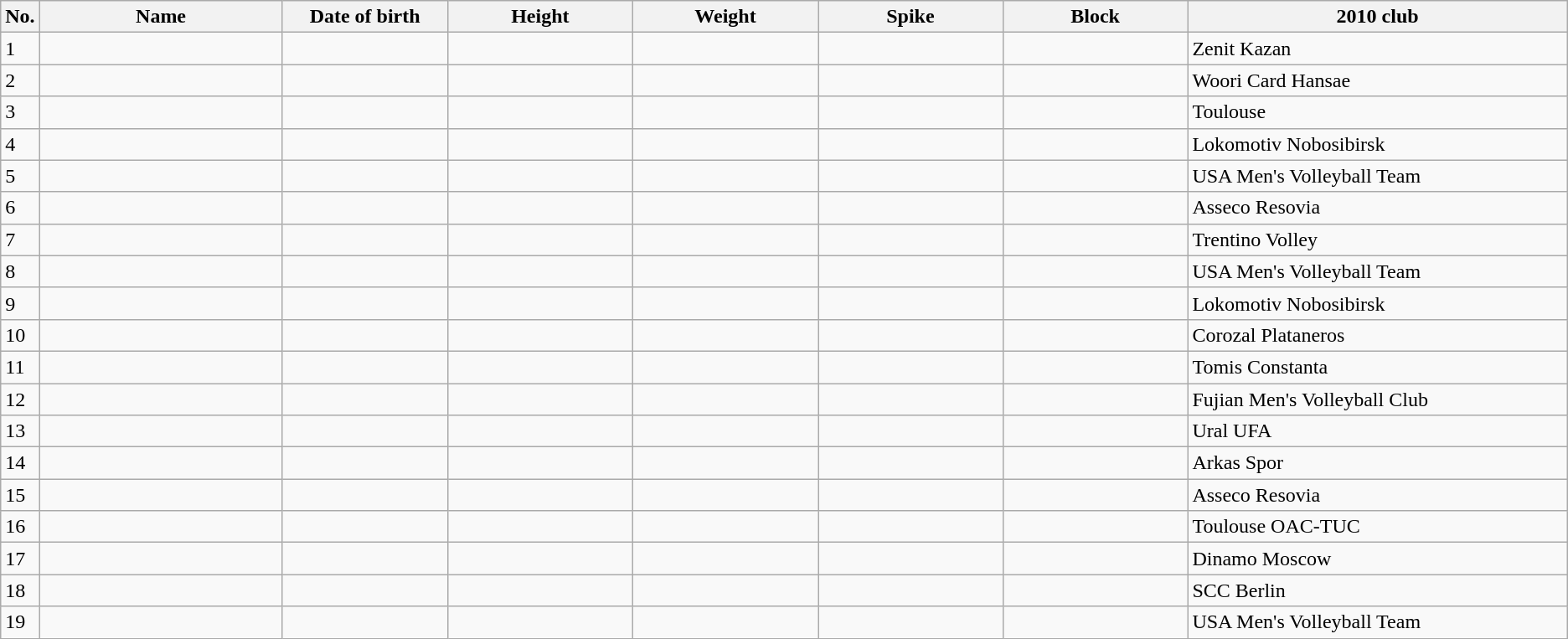<table class="wikitable sortable style=font-size:100%; text-align:center;">
<tr>
<th>No.</th>
<th style=width:12em>Name</th>
<th style=width:8em>Date of birth</th>
<th style=width:9em>Height</th>
<th style=width:9em>Weight</th>
<th style=width:9em>Spike</th>
<th style=width:9em>Block</th>
<th style=width:19em>2010 club</th>
</tr>
<tr>
<td>1</td>
<td align=left></td>
<td align=right></td>
<td></td>
<td></td>
<td></td>
<td></td>
<td align=left>Zenit Kazan</td>
</tr>
<tr>
<td>2</td>
<td align=left></td>
<td align=right></td>
<td></td>
<td></td>
<td></td>
<td></td>
<td align=left>Woori Card Hansae</td>
</tr>
<tr>
<td>3</td>
<td align=left></td>
<td align=right></td>
<td></td>
<td></td>
<td></td>
<td></td>
<td align=left>Toulouse</td>
</tr>
<tr>
<td>4</td>
<td align=left></td>
<td align=right></td>
<td></td>
<td></td>
<td></td>
<td></td>
<td align=left>Lokomotiv Nobosibirsk</td>
</tr>
<tr>
<td>5</td>
<td align=left></td>
<td align=right></td>
<td></td>
<td></td>
<td></td>
<td></td>
<td align=left>USA Men's Volleyball Team</td>
</tr>
<tr>
<td>6</td>
<td align=left></td>
<td align=right></td>
<td></td>
<td></td>
<td></td>
<td></td>
<td align=left>Asseco Resovia</td>
</tr>
<tr>
<td>7</td>
<td align=left></td>
<td align=right></td>
<td></td>
<td></td>
<td></td>
<td></td>
<td align=left>Trentino Volley</td>
</tr>
<tr>
<td>8</td>
<td align=left></td>
<td align=right></td>
<td></td>
<td></td>
<td></td>
<td></td>
<td align=left>USA Men's Volleyball Team</td>
</tr>
<tr>
<td>9</td>
<td align=left></td>
<td align=right></td>
<td></td>
<td></td>
<td></td>
<td></td>
<td align=left>Lokomotiv Nobosibirsk</td>
</tr>
<tr>
<td>10</td>
<td align=left></td>
<td align=right></td>
<td></td>
<td></td>
<td></td>
<td></td>
<td align=left>Corozal Plataneros</td>
</tr>
<tr>
<td>11</td>
<td align=left></td>
<td align=right></td>
<td></td>
<td></td>
<td></td>
<td></td>
<td align=left>Tomis Constanta</td>
</tr>
<tr>
<td>12</td>
<td align=left></td>
<td align=right></td>
<td></td>
<td></td>
<td></td>
<td></td>
<td align=left>Fujian Men's Volleyball Club</td>
</tr>
<tr>
<td>13</td>
<td align=left></td>
<td align=right></td>
<td></td>
<td></td>
<td></td>
<td></td>
<td align=left>Ural UFA</td>
</tr>
<tr>
<td>14</td>
<td align=left></td>
<td align=right></td>
<td></td>
<td></td>
<td></td>
<td></td>
<td align=left>Arkas Spor</td>
</tr>
<tr>
<td>15</td>
<td align=left></td>
<td align=right></td>
<td></td>
<td></td>
<td></td>
<td></td>
<td align=left>Asseco Resovia</td>
</tr>
<tr>
<td>16</td>
<td align=left></td>
<td align=right></td>
<td></td>
<td></td>
<td></td>
<td></td>
<td align=left>Toulouse OAC-TUC</td>
</tr>
<tr>
<td>17</td>
<td align=left></td>
<td align=right></td>
<td></td>
<td></td>
<td></td>
<td></td>
<td align=left>Dinamo Moscow</td>
</tr>
<tr>
<td>18</td>
<td align=left></td>
<td align=right></td>
<td></td>
<td></td>
<td></td>
<td></td>
<td align=left>SCC Berlin</td>
</tr>
<tr>
<td>19</td>
<td align=left></td>
<td align=right></td>
<td></td>
<td></td>
<td></td>
<td></td>
<td align=left>USA Men's Volleyball Team</td>
</tr>
</table>
